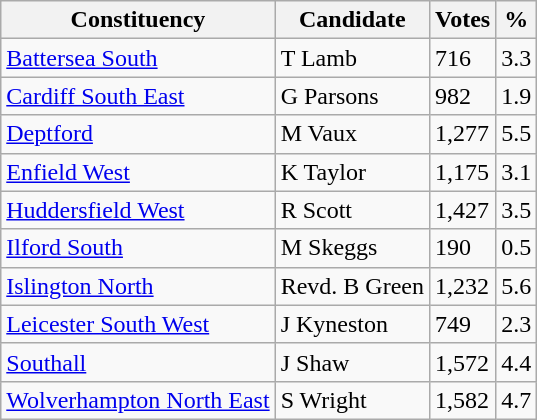<table class="wikitable sortable">
<tr>
<th>Constituency</th>
<th>Candidate</th>
<th>Votes</th>
<th>%</th>
</tr>
<tr>
<td><a href='#'>Battersea South</a></td>
<td>T Lamb</td>
<td>716</td>
<td>3.3</td>
</tr>
<tr>
<td><a href='#'>Cardiff South East</a></td>
<td>G Parsons</td>
<td>982</td>
<td>1.9</td>
</tr>
<tr>
<td><a href='#'>Deptford</a></td>
<td>M Vaux</td>
<td>1,277</td>
<td>5.5</td>
</tr>
<tr>
<td><a href='#'>Enfield West</a></td>
<td>K Taylor</td>
<td>1,175</td>
<td>3.1</td>
</tr>
<tr>
<td><a href='#'>Huddersfield West</a></td>
<td>R Scott</td>
<td>1,427</td>
<td>3.5</td>
</tr>
<tr>
<td><a href='#'>Ilford South</a></td>
<td>M Skeggs</td>
<td>190</td>
<td>0.5</td>
</tr>
<tr>
<td><a href='#'>Islington North</a></td>
<td>Revd. B Green</td>
<td>1,232</td>
<td>5.6</td>
</tr>
<tr>
<td><a href='#'>Leicester South West</a></td>
<td>J Kyneston</td>
<td>749</td>
<td>2.3</td>
</tr>
<tr>
<td><a href='#'>Southall</a></td>
<td>J Shaw</td>
<td>1,572</td>
<td>4.4</td>
</tr>
<tr>
<td><a href='#'>Wolverhampton North East</a></td>
<td>S Wright</td>
<td>1,582</td>
<td>4.7</td>
</tr>
</table>
